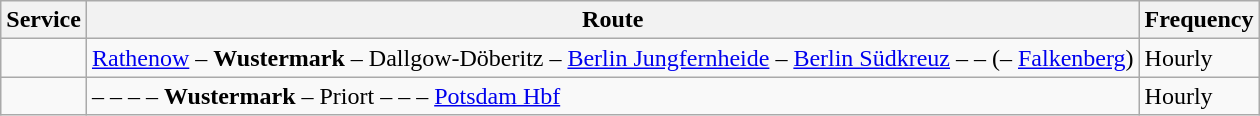<table class="wikitable">
<tr>
<th>Service</th>
<th>Route</th>
<th>Frequency</th>
</tr>
<tr>
<td align="center"></td>
<td><a href='#'>Rathenow</a> – <strong>Wustermark</strong> – Dallgow-Döberitz – <a href='#'>Berlin Jungfernheide</a> – <a href='#'>Berlin Südkreuz</a> –  –  (– <a href='#'>Falkenberg</a>)</td>
<td>Hourly</td>
</tr>
<tr>
<td align="center"></td>
<td> –  –  –  – <strong>Wustermark</strong> – Priort –  – – <a href='#'>Potsdam Hbf</a></td>
<td>Hourly</td>
</tr>
</table>
